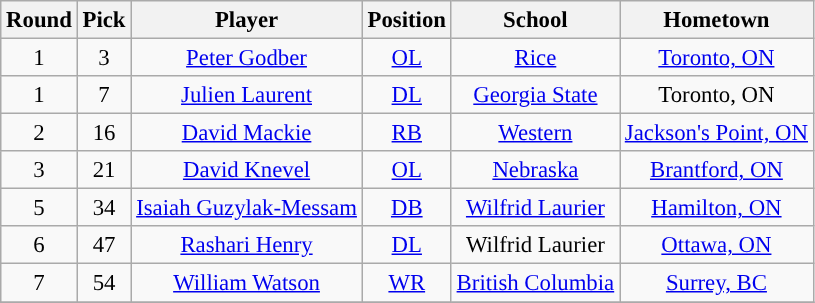<table class="wikitable" style="font-size: 95%;">
<tr>
<th scope="col">Round</th>
<th scope="col">Pick</th>
<th scope="col">Player</th>
<th scope="col">Position</th>
<th scope="col">School</th>
<th scope="col">Hometown</th>
</tr>
<tr align="center">
<td align=center>1</td>
<td>3</td>
<td><a href='#'>Peter Godber</a></td>
<td><a href='#'>OL</a></td>
<td><a href='#'>Rice</a></td>
<td><a href='#'>Toronto, ON</a></td>
</tr>
<tr align="center">
<td align=center>1</td>
<td>7</td>
<td><a href='#'>Julien Laurent</a></td>
<td><a href='#'>DL</a></td>
<td><a href='#'>Georgia State</a></td>
<td>Toronto, ON</td>
</tr>
<tr align="center">
<td align=center>2</td>
<td>16</td>
<td><a href='#'>David Mackie</a></td>
<td><a href='#'>RB</a></td>
<td><a href='#'>Western</a></td>
<td><a href='#'>Jackson's Point, ON</a></td>
</tr>
<tr align="center">
<td align=center>3</td>
<td>21</td>
<td><a href='#'>David Knevel</a></td>
<td><a href='#'>OL</a></td>
<td><a href='#'>Nebraska</a></td>
<td><a href='#'>Brantford, ON</a></td>
</tr>
<tr align="center">
<td align=center>5</td>
<td>34</td>
<td><a href='#'>Isaiah Guzylak-Messam</a></td>
<td><a href='#'>DB</a></td>
<td><a href='#'>Wilfrid Laurier</a></td>
<td><a href='#'>Hamilton, ON</a></td>
</tr>
<tr align="center">
<td align=center>6</td>
<td>47</td>
<td><a href='#'>Rashari Henry</a></td>
<td><a href='#'>DL</a></td>
<td>Wilfrid Laurier</td>
<td><a href='#'>Ottawa, ON</a></td>
</tr>
<tr align="center">
<td align=center>7</td>
<td>54</td>
<td><a href='#'>William Watson</a></td>
<td><a href='#'>WR</a></td>
<td><a href='#'>British Columbia</a></td>
<td><a href='#'>Surrey, BC</a></td>
</tr>
<tr>
</tr>
</table>
